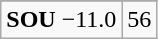<table class="wikitable">
<tr align="center">
</tr>
<tr align="center">
<td><strong>SOU</strong> −11.0</td>
<td>56</td>
</tr>
</table>
